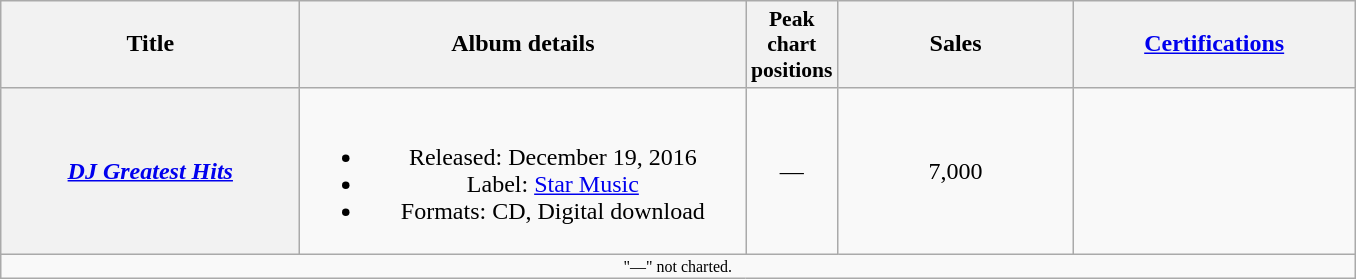<table class="wikitable plainrowheaders" style="text-align:center;">
<tr>
<th scope="col" style="width:12em;">Title</th>
<th scope="col" style="width:290px;">Album details</th>
<th scope="col" style="width:3em;font-size:90%;">Peak chart positions</th>
<th scope="col" style="width:150px;">Sales</th>
<th scope="col" style="width:180px;"><a href='#'>Certifications</a></th>
</tr>
<tr>
<th scope="row"><em><a href='#'>DJ Greatest Hits</a></em></th>
<td><br><ul><li>Released: December 19, 2016</li><li>Label: <a href='#'>Star Music</a></li><li>Formats: CD, Digital download</li></ul></td>
<td>—</td>
<td>7,000</td>
<td></td>
</tr>
<tr>
<td colspan="6" style="font-size:8pt;">"—" not charted.</td>
</tr>
</table>
